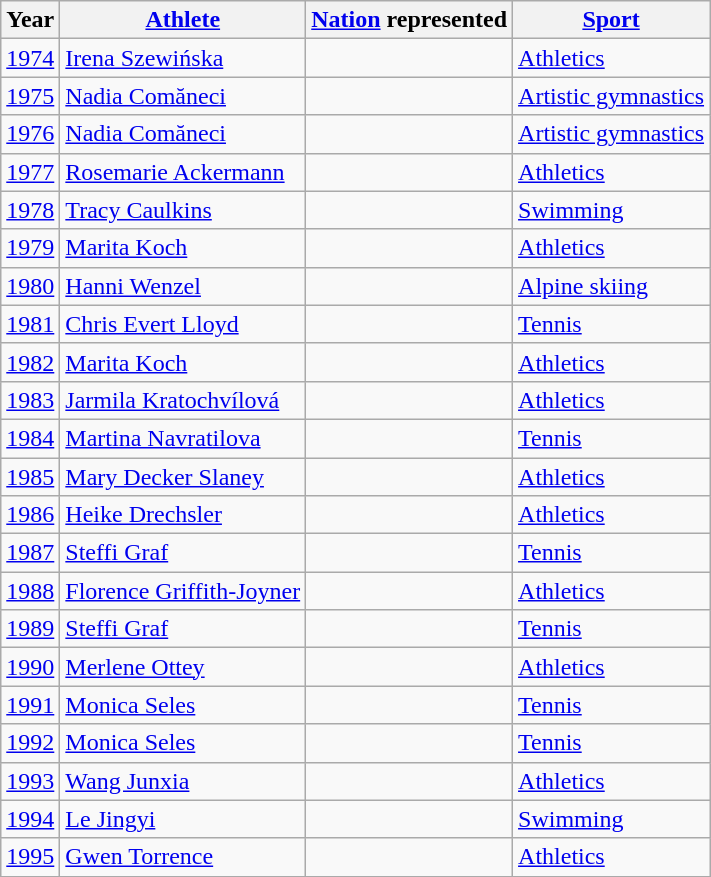<table class="wikitable">
<tr style="white-space: nowrap;">
<th>Year</th>
<th><a href='#'>Athlete</a></th>
<th><a href='#'>Nation</a> represented</th>
<th><a href='#'>Sport</a></th>
</tr>
<tr>
<td><a href='#'>1974</a></td>
<td><a href='#'>Irena Szewińska</a></td>
<td></td>
<td><a href='#'>Athletics</a></td>
</tr>
<tr>
<td><a href='#'>1975</a></td>
<td><a href='#'>Nadia Comăneci</a></td>
<td></td>
<td><a href='#'>Artistic gymnastics</a></td>
</tr>
<tr>
<td><a href='#'>1976</a></td>
<td><a href='#'>Nadia Comăneci</a></td>
<td></td>
<td><a href='#'>Artistic gymnastics</a></td>
</tr>
<tr>
<td><a href='#'>1977</a></td>
<td><a href='#'>Rosemarie Ackermann</a></td>
<td></td>
<td><a href='#'>Athletics</a></td>
</tr>
<tr>
<td><a href='#'>1978</a></td>
<td><a href='#'>Tracy Caulkins</a></td>
<td></td>
<td><a href='#'>Swimming</a></td>
</tr>
<tr>
<td><a href='#'>1979</a></td>
<td><a href='#'>Marita Koch</a></td>
<td></td>
<td><a href='#'>Athletics</a></td>
</tr>
<tr>
<td><a href='#'>1980</a></td>
<td><a href='#'>Hanni Wenzel</a></td>
<td></td>
<td><a href='#'>Alpine skiing</a></td>
</tr>
<tr>
<td><a href='#'>1981</a></td>
<td><a href='#'>Chris Evert Lloyd</a></td>
<td></td>
<td><a href='#'>Tennis</a></td>
</tr>
<tr>
<td><a href='#'>1982</a></td>
<td><a href='#'>Marita Koch</a></td>
<td></td>
<td><a href='#'>Athletics</a></td>
</tr>
<tr>
<td><a href='#'>1983</a></td>
<td><a href='#'>Jarmila Kratochvílová</a></td>
<td></td>
<td><a href='#'>Athletics</a></td>
</tr>
<tr>
<td><a href='#'>1984</a></td>
<td><a href='#'>Martina Navratilova</a></td>
<td></td>
<td><a href='#'>Tennis</a></td>
</tr>
<tr>
<td><a href='#'>1985</a></td>
<td><a href='#'>Mary Decker Slaney</a></td>
<td></td>
<td><a href='#'>Athletics</a></td>
</tr>
<tr>
<td><a href='#'>1986</a></td>
<td><a href='#'>Heike Drechsler</a></td>
<td></td>
<td><a href='#'>Athletics</a></td>
</tr>
<tr>
<td><a href='#'>1987</a></td>
<td><a href='#'>Steffi Graf</a></td>
<td></td>
<td><a href='#'>Tennis</a></td>
</tr>
<tr>
<td><a href='#'>1988</a></td>
<td><a href='#'>Florence Griffith-Joyner</a></td>
<td></td>
<td><a href='#'>Athletics</a></td>
</tr>
<tr>
<td><a href='#'>1989</a></td>
<td><a href='#'>Steffi Graf</a></td>
<td></td>
<td><a href='#'>Tennis</a></td>
</tr>
<tr>
<td><a href='#'>1990</a></td>
<td><a href='#'>Merlene Ottey</a></td>
<td></td>
<td><a href='#'>Athletics</a></td>
</tr>
<tr>
<td><a href='#'>1991</a></td>
<td><a href='#'>Monica Seles</a></td>
<td></td>
<td><a href='#'>Tennis</a></td>
</tr>
<tr>
<td><a href='#'>1992</a></td>
<td><a href='#'>Monica Seles</a></td>
<td></td>
<td><a href='#'>Tennis</a></td>
</tr>
<tr>
<td><a href='#'>1993</a></td>
<td><a href='#'>Wang Junxia</a></td>
<td></td>
<td><a href='#'>Athletics</a></td>
</tr>
<tr>
<td><a href='#'>1994</a></td>
<td><a href='#'>Le Jingyi</a></td>
<td></td>
<td><a href='#'>Swimming</a></td>
</tr>
<tr>
<td><a href='#'>1995</a></td>
<td><a href='#'>Gwen Torrence</a></td>
<td></td>
<td><a href='#'>Athletics</a></td>
</tr>
</table>
